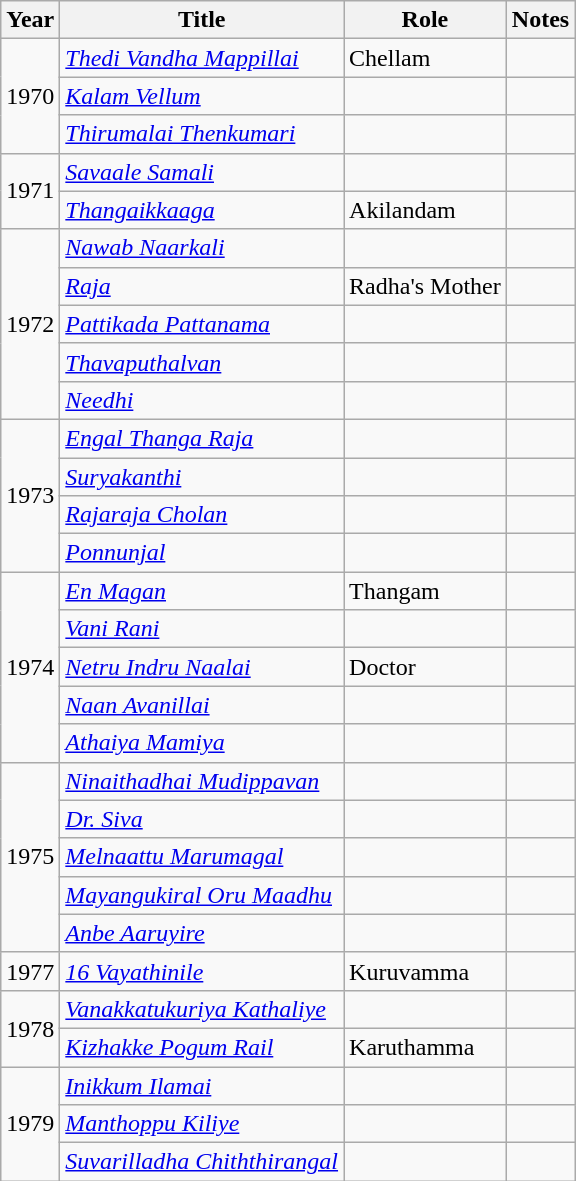<table class="wikitable">
<tr>
<th scope="col">Year</th>
<th scope="col">Title</th>
<th scope="col">Role</th>
<th class="unsortable" scope="col">Notes</th>
</tr>
<tr>
<td rowspan="3">1970</td>
<td><em><a href='#'>Thedi Vandha Mappillai</a></em></td>
<td>Chellam</td>
<td></td>
</tr>
<tr>
<td><em><a href='#'>Kalam Vellum</a></em></td>
<td></td>
<td></td>
</tr>
<tr>
<td><em><a href='#'>Thirumalai Thenkumari</a></em></td>
<td></td>
<td></td>
</tr>
<tr>
<td rowspan="2">1971</td>
<td><em><a href='#'>Savaale Samali</a></em></td>
<td></td>
<td></td>
</tr>
<tr>
<td><em><a href='#'>Thangaikkaaga</a></em></td>
<td>Akilandam</td>
<td></td>
</tr>
<tr>
<td rowspan="5">1972</td>
<td><em><a href='#'>Nawab Naarkali</a></em></td>
<td></td>
<td></td>
</tr>
<tr>
<td><em><a href='#'>Raja</a></em></td>
<td>Radha's Mother</td>
<td></td>
</tr>
<tr>
<td><em><a href='#'>Pattikada Pattanama</a></em></td>
<td></td>
<td></td>
</tr>
<tr>
<td><em><a href='#'>Thavaputhalvan</a></em></td>
<td></td>
<td></td>
</tr>
<tr>
<td><em><a href='#'>Needhi</a></em></td>
<td></td>
<td></td>
</tr>
<tr>
<td rowspan="4">1973</td>
<td><em><a href='#'>Engal Thanga Raja</a></em></td>
<td></td>
<td></td>
</tr>
<tr>
<td><em><a href='#'>Suryakanthi</a></em></td>
<td></td>
<td></td>
</tr>
<tr>
<td><em><a href='#'>Rajaraja Cholan</a></em></td>
<td></td>
<td></td>
</tr>
<tr>
<td><em><a href='#'>Ponnunjal</a></em></td>
<td></td>
<td></td>
</tr>
<tr>
<td rowspan="5">1974</td>
<td><em><a href='#'>En Magan</a></em></td>
<td>Thangam</td>
<td></td>
</tr>
<tr>
<td><em><a href='#'>Vani Rani</a></em></td>
<td></td>
<td></td>
</tr>
<tr>
<td><em><a href='#'>Netru Indru Naalai</a></em></td>
<td>Doctor</td>
<td></td>
</tr>
<tr>
<td><em><a href='#'>Naan Avanillai</a></em></td>
<td></td>
<td></td>
</tr>
<tr>
<td><em><a href='#'>Athaiya Mamiya</a></em></td>
<td></td>
<td></td>
</tr>
<tr>
<td rowspan="5">1975</td>
<td><em><a href='#'>Ninaithadhai Mudippavan</a></em></td>
<td></td>
<td></td>
</tr>
<tr>
<td><em><a href='#'>Dr. Siva</a></em></td>
<td></td>
<td></td>
</tr>
<tr>
<td><em><a href='#'>Melnaattu Marumagal</a></em></td>
<td></td>
<td></td>
</tr>
<tr>
<td><em><a href='#'>Mayangukiral Oru Maadhu</a></em></td>
<td></td>
<td></td>
</tr>
<tr>
<td><em><a href='#'>Anbe Aaruyire</a></em></td>
<td></td>
<td></td>
</tr>
<tr>
<td>1977</td>
<td><em><a href='#'>16 Vayathinile</a></em></td>
<td>Kuruvamma</td>
<td></td>
</tr>
<tr>
<td rowspan="2">1978</td>
<td><em><a href='#'>Vanakkatukuriya Kathaliye</a></em></td>
<td></td>
<td></td>
</tr>
<tr>
<td><em><a href='#'>Kizhakke Pogum Rail</a></em></td>
<td>Karuthamma</td>
<td></td>
</tr>
<tr>
<td rowspan="3">1979</td>
<td><em><a href='#'>Inikkum Ilamai</a></em></td>
<td></td>
<td></td>
</tr>
<tr>
<td><em><a href='#'>Manthoppu Kiliye</a></em></td>
<td></td>
<td></td>
</tr>
<tr>
<td><em><a href='#'>Suvarilladha Chiththirangal</a></em></td>
<td></td>
<td></td>
</tr>
</table>
